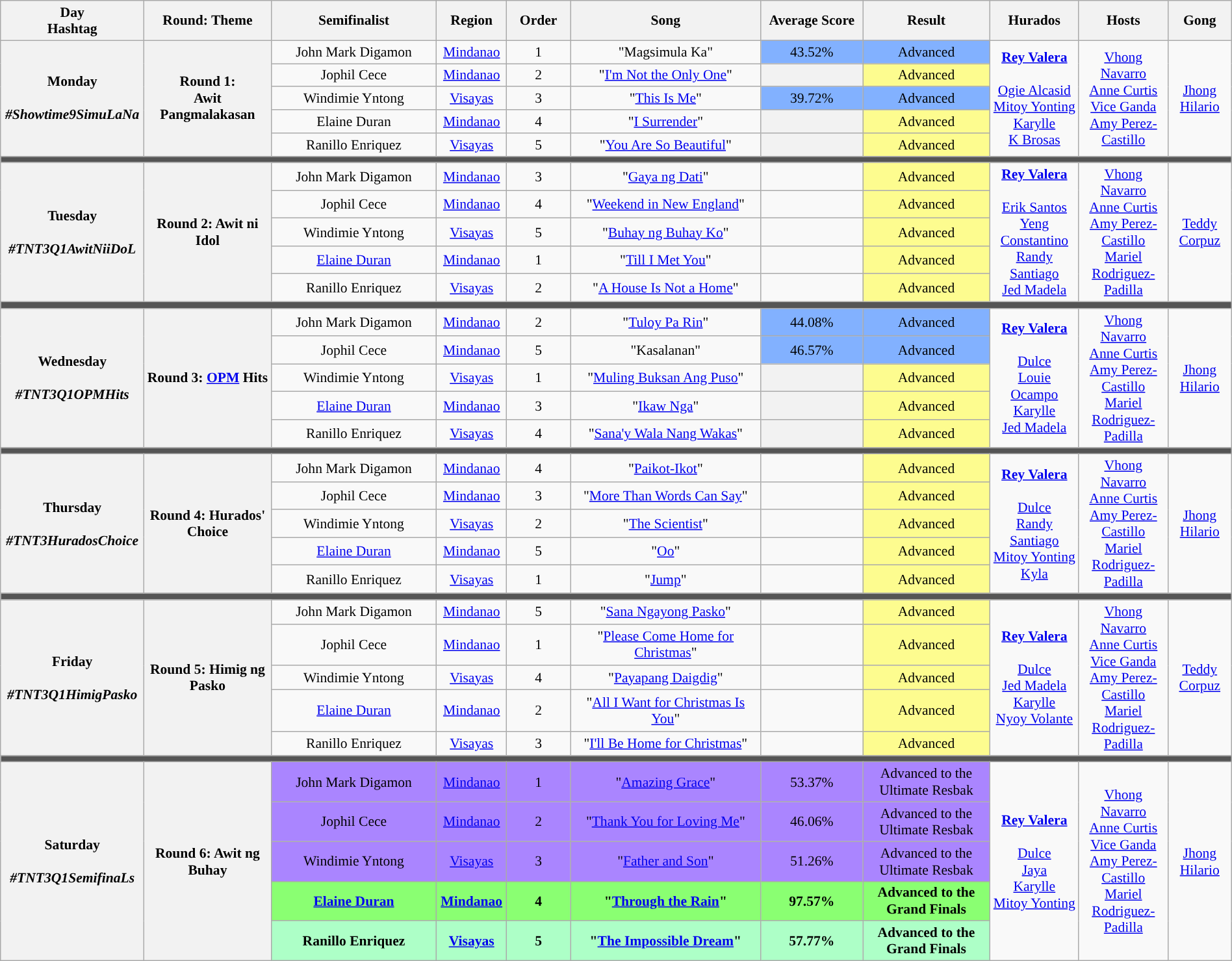<table class="wikitable mw-collapsible mw-collapsed" style="text-align:center; font-size:90%; width:100%;">
<tr>
<th width="07%">Day<br>Hashtag</th>
<th width="10%">Round: Theme</th>
<th width="13%">Semifinalist</th>
<th width="05%">Region</th>
<th width="05%">Order</th>
<th width="15%">Song</th>
<th width="08%">Average Score</th>
<th width="10%">Result</th>
<th width="07%">Hurados </th>
<th width="07%">Hosts</th>
<th width="05%">Gong</th>
</tr>
<tr>
<th rowspan="5">Monday<br><small></small> <br> <strong><em>#Showtime9SimuLaNa</em></strong></th>
<th rowspan="5">Round 1:<br>Awit Pangmalakasan <br> <small></small></th>
<td>John Mark Digamon</td>
<td><a href='#'>Mindanao</a></td>
<td>1</td>
<td>"Magsimula Ka"</td>
<td style="background-color:#82b1ff">43.52%</td>
<td style="background-color:#82b1ff">Advanced</td>
<td rowspan="5"><strong><a href='#'>Rey Valera</a><br></strong><br><a href='#'>Ogie Alcasid</a><br>
<a href='#'>Mitoy Yonting</a><br>
<a href='#'>Karylle</a><br>
<a href='#'>K Brosas</a></td>
<td rowspan="5"><a href='#'>Vhong Navarro</a><br><a href='#'>Anne Curtis</a><br><a href='#'>Vice Ganda</a><br><a href='#'>Amy Perez-Castillo</a></td>
<td rowspan="5"><a href='#'>Jhong Hilario</a></td>
</tr>
<tr>
<td>Jophil Cece</td>
<td><a href='#'>Mindanao</a></td>
<td>2</td>
<td>"<a href='#'>I'm Not the Only One</a>"</td>
<th><small></small></th>
<td style="background-color:#FDFC8F">Advanced</td>
</tr>
<tr>
<td>Windimie Yntong</td>
<td><a href='#'>Visayas</a></td>
<td>3</td>
<td>"<a href='#'>This Is Me</a>"</td>
<td style="background-color:#82b1ff">39.72%</td>
<td style="background-color:#82b1ff">Advanced</td>
</tr>
<tr>
<td>Elaine Duran</td>
<td><a href='#'>Mindanao</a></td>
<td>4</td>
<td>"<a href='#'>I Surrender</a>"</td>
<th><small></small></th>
<td style="background-color:#FDFC8F">Advanced</td>
</tr>
<tr>
<td>Ranillo Enriquez</td>
<td><a href='#'>Visayas</a></td>
<td>5</td>
<td>"<a href='#'>You Are So Beautiful</a>"</td>
<th><small></small></th>
<td style="background-color:#FDFC8F">Advanced</td>
</tr>
<tr>
</tr>
<tr>
</tr>
<tr>
</tr>
<tr>
</tr>
<tr>
<th colspan="11" style="background:#555;"></th>
</tr>
<tr>
<th rowspan="5">Tuesday<br><small></small> <br> <strong><em>#TNT3Q1AwitNiiDoL</em></strong></th>
<th rowspan="5">Round 2: Awit ni Idol <br> <small></small></th>
<td>John Mark Digamon</td>
<td><a href='#'>Mindanao</a></td>
<td>3</td>
<td>"<a href='#'>Gaya ng Dati</a>"</td>
<td></td>
<td style="background-color:#FDFC8F">Advanced</td>
<td rowspan="5"><strong><a href='#'>Rey Valera</a><br></strong><br><a href='#'>Erik Santos</a><br>
<a href='#'>Yeng Constantino</a><br>
<a href='#'>Randy Santiago</a><br>
<a href='#'>Jed Madela</a></td>
<td rowspan="5"><a href='#'>Vhong Navarro</a><br><a href='#'>Anne Curtis</a><br><a href='#'>Amy Perez-Castillo</a><br><a href='#'>Mariel Rodriguez-Padilla</a></td>
<td rowspan="5"><a href='#'>Teddy Corpuz</a></td>
</tr>
<tr>
<td>Jophil Cece</td>
<td><a href='#'>Mindanao</a></td>
<td>4</td>
<td>"<a href='#'>Weekend in New England</a>"</td>
<td></td>
<td style="background-color:#FDFC8F">Advanced</td>
</tr>
<tr>
<td>Windimie Yntong</td>
<td><a href='#'>Visayas</a></td>
<td>5</td>
<td>"<a href='#'>Buhay ng Buhay Ko</a>"</td>
<td></td>
<td style="background-color:#FDFC8F">Advanced</td>
</tr>
<tr>
<td><a href='#'>Elaine Duran</a></td>
<td><a href='#'>Mindanao</a></td>
<td>1</td>
<td>"<a href='#'>Till I Met You</a>"</td>
<td></td>
<td style="background-color:#FDFC8F">Advanced</td>
</tr>
<tr>
<td>Ranillo Enriquez</td>
<td><a href='#'>Visayas</a></td>
<td>2</td>
<td>"<a href='#'>A House Is Not a Home</a>"</td>
<td></td>
<td style="background-color:#FDFC8F">Advanced</td>
</tr>
<tr>
<th colspan="11" style="background:#555;"></th>
</tr>
<tr>
<th rowspan="5">Wednesday<br><small></small> <br> <strong><em>#TNT3Q1OPMHits</em></strong></th>
<th rowspan="5">Round 3: <a href='#'>OPM</a> Hits</th>
<td>John Mark Digamon</td>
<td><a href='#'>Mindanao</a></td>
<td>2</td>
<td>"<a href='#'>Tuloy Pa Rin</a>"</td>
<td style="background-color:#82b1ff">44.08%</td>
<td style="background-color:#82b1ff">Advanced</td>
<td rowspan="5"><strong><a href='#'>Rey Valera</a><br></strong><br><a href='#'>Dulce</a><br>
<a href='#'>Louie Ocampo</a><br>
<a href='#'>Karylle</a><br>
<a href='#'>Jed Madela</a></td>
<td rowspan="5"><a href='#'>Vhong Navarro</a><br><a href='#'>Anne Curtis</a><br><a href='#'>Amy Perez-Castillo</a><br><a href='#'>Mariel Rodriguez-Padilla</a></td>
<td rowspan="5"><a href='#'>Jhong Hilario</a></td>
</tr>
<tr>
<td>Jophil Cece</td>
<td><a href='#'>Mindanao</a></td>
<td>5</td>
<td>"Kasalanan"</td>
<td style="background-color:#82b1ff">46.57%</td>
<td style="background-color:#82b1ff">Advanced</td>
</tr>
<tr>
<td>Windimie Yntong</td>
<td><a href='#'>Visayas</a></td>
<td>1</td>
<td>"<a href='#'>Muling Buksan Ang Puso</a>"</td>
<th><small></small></th>
<td style="background-color:#FDFC8F">Advanced</td>
</tr>
<tr>
<td><a href='#'>Elaine Duran</a></td>
<td><a href='#'>Mindanao</a></td>
<td>3</td>
<td>"<a href='#'>Ikaw Nga</a>"</td>
<th><small></small></th>
<td style="background-color:#FDFC8F">Advanced</td>
</tr>
<tr>
<td>Ranillo Enriquez</td>
<td><a href='#'>Visayas</a></td>
<td>4</td>
<td>"<a href='#'>Sana'y Wala Nang Wakas</a>"</td>
<th><small></small></th>
<td style="background-color:#FDFC8F">Advanced</td>
</tr>
<tr>
<th colspan="11" style="background:#555;"></th>
</tr>
<tr>
<th rowspan="5">Thursday<br><small></small> <br><strong><em>#TNT3HuradosChoice</em></strong></th>
<th rowspan="5">Round 4: Hurados' Choice <br> <small></small></th>
<td>John Mark Digamon</td>
<td><a href='#'>Mindanao</a></td>
<td>4</td>
<td>"<a href='#'>Paikot-Ikot</a>"</td>
<td></td>
<td style="background:#FDFC8F;">Advanced</td>
<td rowspan="5"><strong><a href='#'>Rey Valera</a></strong><br><br><a href='#'>Dulce</a><br>
<a href='#'>Randy Santiago</a><br>
<a href='#'>Mitoy Yonting</a><br>
<a href='#'>Kyla</a></td>
<td rowspan="5"><a href='#'>Vhong Navarro</a><br><a href='#'>Anne Curtis</a><br><a href='#'>Amy Perez-Castillo</a><br><a href='#'>Mariel Rodriguez-Padilla</a></td>
<td rowspan="5"><a href='#'>Jhong Hilario</a></td>
</tr>
<tr>
<td>Jophil Cece</td>
<td><a href='#'>Mindanao</a></td>
<td>3</td>
<td>"<a href='#'>More Than Words Can Say</a>"</td>
<td></td>
<td style="background-color:#FDFC8F">Advanced</td>
</tr>
<tr>
<td>Windimie Yntong</td>
<td><a href='#'>Visayas</a></td>
<td>2</td>
<td>"<a href='#'>The Scientist</a>"</td>
<td></td>
<td style="background-color:#FDFC8F">Advanced</td>
</tr>
<tr>
<td><a href='#'>Elaine Duran</a></td>
<td><a href='#'>Mindanao</a></td>
<td>5</td>
<td>"<a href='#'>Oo</a>"</td>
<td></td>
<td style="background-color:#FDFC8F">Advanced</td>
</tr>
<tr>
<td>Ranillo Enriquez</td>
<td><a href='#'>Visayas</a></td>
<td>1</td>
<td>"<a href='#'>Jump</a>"</td>
<td></td>
<td style="background-color:#FDFC8F">Advanced</td>
</tr>
<tr>
<th colspan="11" style="background:#555;"></th>
</tr>
<tr>
<th rowspan="5">Friday<br><small></small> <br> <strong><em>#TNT3Q1HimigPasko</em></strong></th>
<th rowspan="5">Round 5: Himig ng Pasko <small></small></th>
<td>John Mark Digamon</td>
<td><a href='#'>Mindanao</a></td>
<td>5</td>
<td>"<a href='#'>Sana Ngayong Pasko</a>"</td>
<td></td>
<td style="background-color:#FDFC8F">Advanced</td>
<td rowspan="5"><strong><a href='#'>Rey Valera</a></strong><br><br><a href='#'>Dulce</a><br>
<a href='#'>Jed Madela</a><br>
<a href='#'>Karylle</a><br>
<a href='#'>Nyoy Volante</a></td>
<td rowspan="5"><a href='#'>Vhong Navarro</a><br><a href='#'>Anne Curtis</a><br><a href='#'>Vice Ganda</a><br><a href='#'>Amy Perez-Castillo</a><br><a href='#'>Mariel Rodriguez-Padilla</a></td>
<td rowspan="5"><a href='#'>Teddy Corpuz</a></td>
</tr>
<tr>
<td>Jophil Cece</td>
<td><a href='#'>Mindanao</a></td>
<td>1</td>
<td>"<a href='#'>Please Come Home for Christmas</a>"</td>
<td></td>
<td style="background-color:#FDFC8F">Advanced</td>
</tr>
<tr>
<td>Windimie Yntong</td>
<td><a href='#'>Visayas</a></td>
<td>4</td>
<td>"<a href='#'>Payapang Daigdig</a>"</td>
<td></td>
<td style="background-color:#FDFC8F">Advanced</td>
</tr>
<tr>
<td><a href='#'>Elaine Duran</a></td>
<td><a href='#'>Mindanao</a></td>
<td>2</td>
<td>"<a href='#'>All I Want for Christmas Is You</a>"</td>
<td></td>
<td style="background-color:#FDFC8F">Advanced</td>
</tr>
<tr>
<td>Ranillo Enriquez</td>
<td><a href='#'>Visayas</a></td>
<td>3</td>
<td>"<a href='#'>I'll Be Home for Christmas</a>"</td>
<td></td>
<td style="background-color:#FDFC8F">Advanced</td>
</tr>
<tr>
<th colspan="11" style="background:#555;"></th>
</tr>
<tr>
<th rowspan="5">Saturday<br><small></small> <br> <strong><em>#TNT3Q1SemifinaLs</em></strong></th>
<th rowspan="5">Round 6: Awit ng Buhay<br><small></small></th>
<td style="background-color:#aa85ff">John Mark Digamon</td>
<td style="background-color:#aa85ff"><a href='#'>Mindanao</a></td>
<td style="background-color:#aa85ff">1</td>
<td style="background-color:#aa85ff">"<a href='#'>Amazing Grace</a>"</td>
<td style="background-color:#aa85ff">53.37%</td>
<td style="background-color:#aa85ff">Advanced to the Ultimate Resbak</td>
<td rowspan="5"><strong><a href='#'>Rey Valera</a></strong><br><br><a href='#'>Dulce</a><br>
<a href='#'>Jaya</a><br>
<a href='#'>Karylle</a><br>
<a href='#'>Mitoy Yonting</a></td>
<td rowspan="5"><a href='#'>Vhong Navarro</a><br><a href='#'>Anne Curtis</a><br><a href='#'>Vice Ganda</a><br><a href='#'>Amy Perez-Castillo</a><br><a href='#'>Mariel Rodriguez-Padilla</a></td>
<td rowspan="5"><a href='#'>Jhong Hilario</a></td>
</tr>
<tr>
<td style="background-color:#aa85ff">Jophil Cece</td>
<td style="background-color:#aa85ff"><a href='#'>Mindanao</a></td>
<td style="background-color:#aa85ff">2</td>
<td style="background-color:#aa85ff">"<a href='#'>Thank You for Loving Me</a>"</td>
<td style="background-color:#aa85ff">46.06%</td>
<td style="background-color:#aa85ff">Advanced to the Ultimate Resbak</td>
</tr>
<tr>
<td style="background-color:#aa85ff">Windimie Yntong</td>
<td style="background-color:#aa85ff"><a href='#'>Visayas</a></td>
<td style="background-color:#aa85ff">3</td>
<td style="background-color:#aa85ff">"<a href='#'>Father and Son</a>"</td>
<td style="background-color:#aa85ff">51.26%</td>
<td style="background-color:#aa85ff">Advanced to the Ultimate Resbak</td>
</tr>
<tr>
<td style="background-color:#8aff72"><strong><a href='#'>Elaine Duran</a></strong></td>
<td style="background-color:#8aff72"><strong><a href='#'>Mindanao</a></strong></td>
<td style="background-color:#8aff72"><strong>4</strong></td>
<td style="background-color:#8aff72"><strong>"<a href='#'>Through the Rain</a>"</strong></td>
<td style="background-color:#8aff72"><strong>97.57%</strong></td>
<td style="background-color:#8aff72"><strong>Advanced to the Grand Finals</strong></td>
</tr>
<tr>
<td style="background-color:#adffc7"><strong>Ranillo Enriquez</strong></td>
<td style="background-color:#adffc7"><strong><a href='#'>Visayas</a></strong></td>
<td style="background-color:#adffc7"><strong>5</strong></td>
<td style="background-color:#adffc7"><strong>"<a href='#'>The Impossible Dream</a>"</strong></td>
<td style="background-color:#adffc7"><strong>57.77%</strong></td>
<td style="background-color:#adffc7"><strong>Advanced to the Grand Finals</strong></td>
</tr>
</table>
